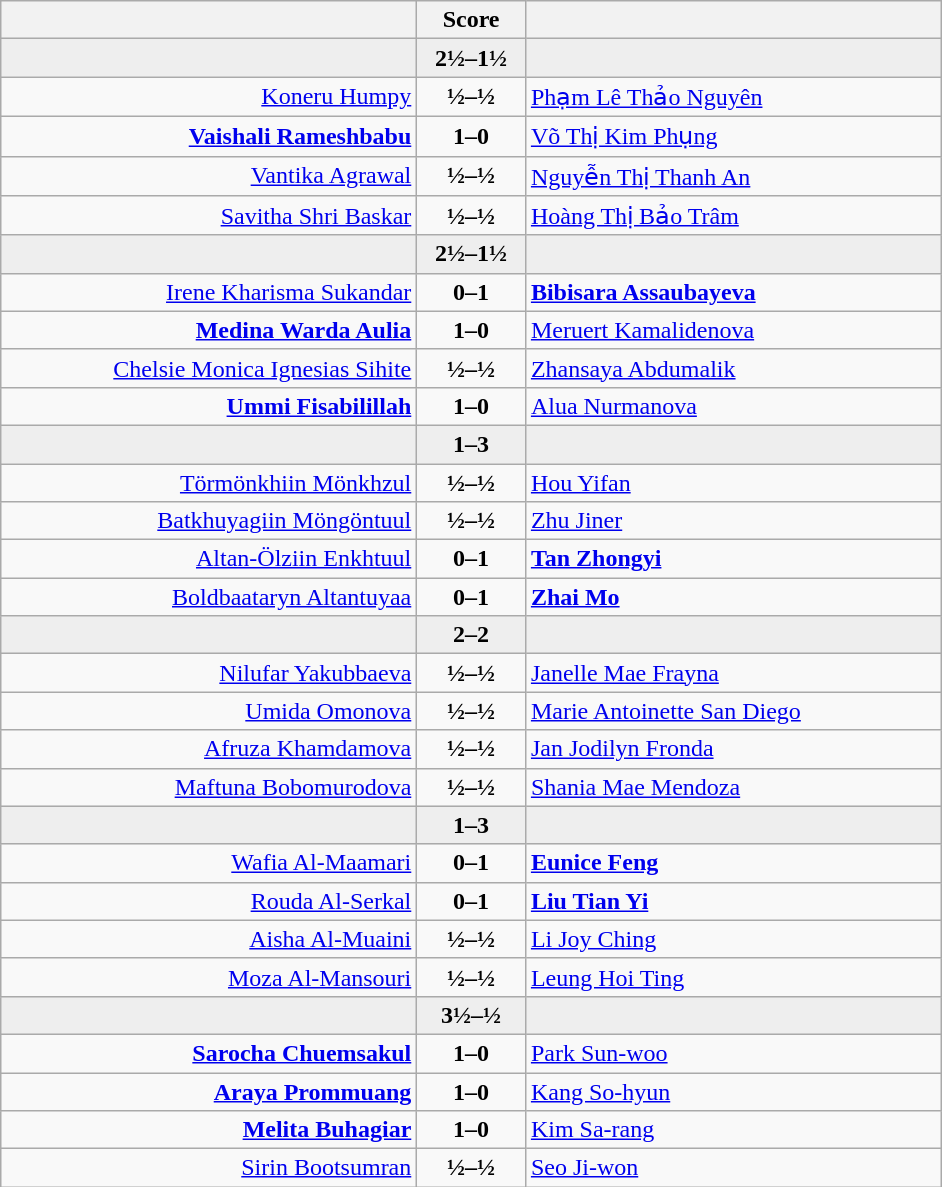<table class="wikitable" style="text-align: center;">
<tr>
<th align="right" width="270"></th>
<th width="65">Score</th>
<th align="left" width="270"></th>
</tr>
<tr style="background:#eeeeee;">
<td align=right><strong></strong></td>
<td align=center><strong>2½–1½</strong></td>
<td align=left></td>
</tr>
<tr>
<td align=right><a href='#'>Koneru Humpy</a></td>
<td align=center><strong>½–½</strong></td>
<td align=left><a href='#'>Phạm Lê Thảo Nguyên</a></td>
</tr>
<tr>
<td align=right><strong><a href='#'>Vaishali Rameshbabu</a></strong></td>
<td align=center><strong>1–0</strong></td>
<td align=left><a href='#'>Võ Thị Kim Phụng</a></td>
</tr>
<tr>
<td align=right><a href='#'>Vantika Agrawal</a></td>
<td align=center><strong>½–½</strong></td>
<td align=left><a href='#'>Nguyễn Thị Thanh An</a></td>
</tr>
<tr>
<td align=right><a href='#'>Savitha Shri Baskar</a></td>
<td align=center><strong>½–½</strong></td>
<td align=left><a href='#'>Hoàng Thị Bảo Trâm</a></td>
</tr>
<tr style="background:#eeeeee;">
<td align=right><strong></strong></td>
<td align=center><strong>2½–1½</strong></td>
<td align=left></td>
</tr>
<tr>
<td align=right><a href='#'>Irene Kharisma Sukandar</a></td>
<td align=center><strong>0–1</strong></td>
<td align=left><strong><a href='#'>Bibisara Assaubayeva</a></strong></td>
</tr>
<tr>
<td align=right><strong><a href='#'>Medina Warda Aulia</a></strong></td>
<td align=center><strong>1–0</strong></td>
<td align=left><a href='#'>Meruert Kamalidenova</a></td>
</tr>
<tr>
<td align=right><a href='#'>Chelsie Monica Ignesias Sihite</a></td>
<td align=center><strong>½–½</strong></td>
<td align=left><a href='#'>Zhansaya Abdumalik</a></td>
</tr>
<tr>
<td align=right><strong><a href='#'>Ummi Fisabilillah</a></strong></td>
<td align=center><strong>1–0</strong></td>
<td align=left><a href='#'>Alua Nurmanova</a></td>
</tr>
<tr style="background:#eeeeee;">
<td align=right></td>
<td align=center><strong>1–3</strong></td>
<td align=left><strong></strong></td>
</tr>
<tr>
<td align=right><a href='#'>Törmönkhiin Mönkhzul</a></td>
<td align=center><strong>½–½</strong></td>
<td align=left><a href='#'>Hou Yifan</a></td>
</tr>
<tr>
<td align=right><a href='#'>Batkhuyagiin Möngöntuul</a></td>
<td align=center><strong>½–½</strong></td>
<td align=left><a href='#'>Zhu Jiner</a></td>
</tr>
<tr>
<td align=right><a href='#'>Altan-Ölziin Enkhtuul</a></td>
<td align=center><strong>0–1</strong></td>
<td align=left><strong><a href='#'>Tan Zhongyi</a></strong></td>
</tr>
<tr>
<td align=right><a href='#'>Boldbaataryn Altantuyaa</a></td>
<td align=center><strong>0–1</strong></td>
<td align=left><strong><a href='#'>Zhai Mo</a></strong></td>
</tr>
<tr style="background:#eeeeee;">
<td align=right></td>
<td align=center><strong>2–2</strong></td>
<td align=left></td>
</tr>
<tr>
<td align=right><a href='#'>Nilufar Yakubbaeva</a></td>
<td align=center><strong>½–½</strong></td>
<td align=left><a href='#'>Janelle Mae Frayna</a></td>
</tr>
<tr>
<td align=right><a href='#'>Umida Omonova</a></td>
<td align=center><strong>½–½</strong></td>
<td align=left><a href='#'>Marie Antoinette San Diego</a></td>
</tr>
<tr>
<td align=right><a href='#'>Afruza Khamdamova</a></td>
<td align=center><strong>½–½</strong></td>
<td align=left><a href='#'>Jan Jodilyn Fronda</a></td>
</tr>
<tr>
<td align=right><a href='#'>Maftuna Bobomurodova</a></td>
<td align=center><strong>½–½</strong></td>
<td align=left><a href='#'>Shania Mae Mendoza</a></td>
</tr>
<tr style="background:#eeeeee;">
<td align=right></td>
<td align=center><strong>1–3</strong></td>
<td align=left><strong></strong></td>
</tr>
<tr>
<td align=right><a href='#'>Wafia Al-Maamari</a></td>
<td align=center><strong>0–1</strong></td>
<td align=left><strong><a href='#'>Eunice Feng</a></strong></td>
</tr>
<tr>
<td align=right><a href='#'>Rouda Al-Serkal</a></td>
<td align=center><strong>0–1</strong></td>
<td align=left><strong><a href='#'>Liu Tian Yi</a></strong></td>
</tr>
<tr>
<td align=right><a href='#'>Aisha Al-Muaini</a></td>
<td align=center><strong>½–½</strong></td>
<td align=left><a href='#'>Li Joy Ching</a></td>
</tr>
<tr>
<td align=right><a href='#'>Moza Al-Mansouri</a></td>
<td align=center><strong>½–½</strong></td>
<td align=left><a href='#'>Leung Hoi Ting</a></td>
</tr>
<tr style="background:#eeeeee;">
<td align=right><strong></strong></td>
<td align=center><strong>3½–½</strong></td>
<td align=left></td>
</tr>
<tr>
<td align=right><strong><a href='#'>Sarocha Chuemsakul</a></strong></td>
<td align=center><strong>1–0</strong></td>
<td align=left><a href='#'>Park Sun-woo</a></td>
</tr>
<tr>
<td align=right><strong><a href='#'>Araya Prommuang</a></strong></td>
<td align=center><strong>1–0</strong></td>
<td align=left><a href='#'>Kang So-hyun</a></td>
</tr>
<tr>
<td align=right><strong><a href='#'>Melita Buhagiar</a></strong></td>
<td align=center><strong>1–0</strong></td>
<td align=left><a href='#'>Kim Sa-rang</a></td>
</tr>
<tr>
<td align=right><a href='#'>Sirin Bootsumran</a></td>
<td align=center><strong>½–½</strong></td>
<td align=left><a href='#'>Seo Ji-won</a></td>
</tr>
</table>
